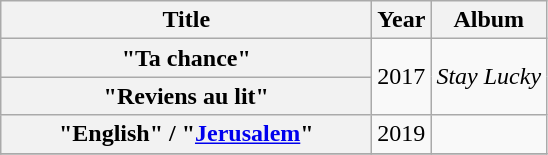<table class="wikitable plainrowheaders" style="text-align:center;">
<tr>
<th scope="col" style="width:15em;">Title</th>
<th scope="col" style="width:1em;">Year</th>
<th scope="col">Album</th>
</tr>
<tr>
<th scope="row">"Ta chance"</th>
<td rowspan="2">2017</td>
<td rowspan="2"><em>Stay Lucky</em></td>
</tr>
<tr>
<th scope="row">"Reviens au lit"</th>
</tr>
<tr>
<th scope="row">"English" / "<a href='#'>Jerusalem</a>"</th>
<td>2019</td>
<td></td>
</tr>
<tr>
</tr>
</table>
